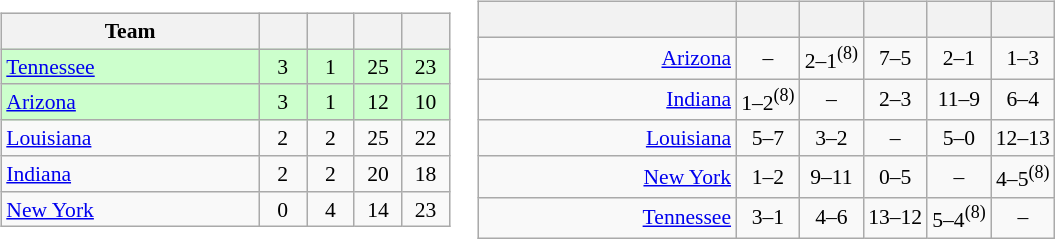<table>
<tr>
<td><br><table class="wikitable" style="text-align: center; font-size: 90%;">
<tr>
<th width=165>Team</th>
<th width=25></th>
<th width=25></th>
<th width=25></th>
<th width=25></th>
</tr>
<tr bgcolor="#ccffcc">
<td align="left"> <a href='#'>Tennessee</a></td>
<td>3</td>
<td>1</td>
<td>25</td>
<td>23</td>
</tr>
<tr bgcolor="#ccffcc">
<td align="left"> <a href='#'>Arizona</a></td>
<td>3</td>
<td>1</td>
<td>12</td>
<td>10</td>
</tr>
<tr>
<td align="left"> <a href='#'>Louisiana</a></td>
<td>2</td>
<td>2</td>
<td>25</td>
<td>22</td>
</tr>
<tr>
<td align="left"> <a href='#'>Indiana</a></td>
<td>2</td>
<td>2</td>
<td>20</td>
<td>18</td>
</tr>
<tr>
<td align="left"> <a href='#'>New York</a></td>
<td>0</td>
<td>4</td>
<td>14</td>
<td>23</td>
</tr>
</table>
</td>
<td><br><table class="wikitable" style="text-align:center; font-size:90%;">
<tr>
<th width=165> </th>
<th></th>
<th></th>
<th></th>
<th></th>
<th></th>
</tr>
<tr>
<td style="text-align:right;"><a href='#'>Arizona</a> </td>
<td>–</td>
<td>2–1<sup>(8)</sup></td>
<td>7–5</td>
<td>2–1</td>
<td>1–3</td>
</tr>
<tr>
<td style="text-align:right;"><a href='#'>Indiana</a> </td>
<td>1–2<sup>(8)</sup></td>
<td>–</td>
<td>2–3</td>
<td>11–9</td>
<td>6–4</td>
</tr>
<tr>
<td style="text-align:right;"><a href='#'>Louisiana</a> </td>
<td>5–7</td>
<td>3–2</td>
<td>–</td>
<td>5–0</td>
<td>12–13</td>
</tr>
<tr>
<td style="text-align:right;"><a href='#'>New York</a> </td>
<td>1–2</td>
<td>9–11</td>
<td>0–5</td>
<td>–</td>
<td>4–5<sup>(8)</sup></td>
</tr>
<tr>
<td style="text-align:right;"><a href='#'>Tennessee</a> </td>
<td>3–1</td>
<td>4–6</td>
<td>13–12</td>
<td>5–4<sup>(8)</sup></td>
<td>–</td>
</tr>
</table>
</td>
</tr>
</table>
